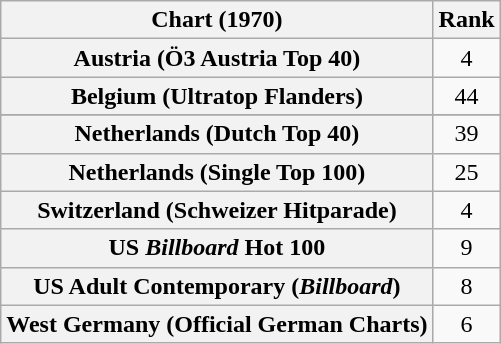<table class="wikitable sortable plainrowheaders">
<tr>
<th scope="col">Chart (1970)</th>
<th scope="col">Rank</th>
</tr>
<tr>
<th scope="row">Austria (Ö3 Austria Top 40)</th>
<td align="center">4</td>
</tr>
<tr>
<th scope="row">Belgium (Ultratop Flanders)</th>
<td align="center">44</td>
</tr>
<tr>
</tr>
<tr>
<th scope="row">Netherlands (Dutch Top 40)</th>
<td align="center">39</td>
</tr>
<tr>
<th scope="row">Netherlands (Single Top 100)</th>
<td align="center">25</td>
</tr>
<tr>
<th scope="row">Switzerland (Schweizer Hitparade)</th>
<td align="center">4</td>
</tr>
<tr>
<th scope="row">US <em>Billboard</em> Hot 100</th>
<td style="text-align:center;">9</td>
</tr>
<tr>
<th scope="row">US Adult Contemporary (<em>Billboard</em>)</th>
<td align="center">8</td>
</tr>
<tr>
<th scope="row">West Germany (Official German Charts)</th>
<td align="center">6</td>
</tr>
</table>
